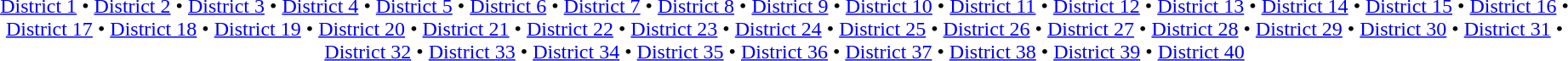<table id=toc class=toc summary=Contents>
<tr>
<td align=center><br><a href='#'>District 1</a> • <a href='#'>District 2</a> • <a href='#'>District 3</a> • <a href='#'>District 4</a> • <a href='#'>District 5</a> • <a href='#'>District 6</a> • <a href='#'>District 7</a> • <a href='#'>District 8</a> • <a href='#'>District 9</a> • <a href='#'>District 10</a> • <a href='#'>District 11</a> • <a href='#'>District 12</a> • <a href='#'>District 13</a> • <a href='#'>District 14</a> • <a href='#'>District 15</a> • <a href='#'>District 16</a> • <a href='#'>District 17</a> • <a href='#'>District 18</a> • <a href='#'>District 19</a> • <a href='#'>District 20</a> • <a href='#'>District 21</a> • <a href='#'>District 22</a> • <a href='#'>District 23</a> • <a href='#'>District 24</a> • <a href='#'>District 25</a> • <a href='#'>District 26</a> • <a href='#'>District 27</a> • <a href='#'>District 28</a> • <a href='#'>District 29</a> • <a href='#'>District 30</a> • <a href='#'>District 31</a> • <a href='#'>District 32</a> • <a href='#'>District 33</a> • <a href='#'>District 34</a> • <a href='#'>District 35</a> • <a href='#'>District 36</a> • <a href='#'>District 37</a> • <a href='#'>District 38</a> • <a href='#'>District 39</a> • <a href='#'>District 40</a></td>
</tr>
</table>
